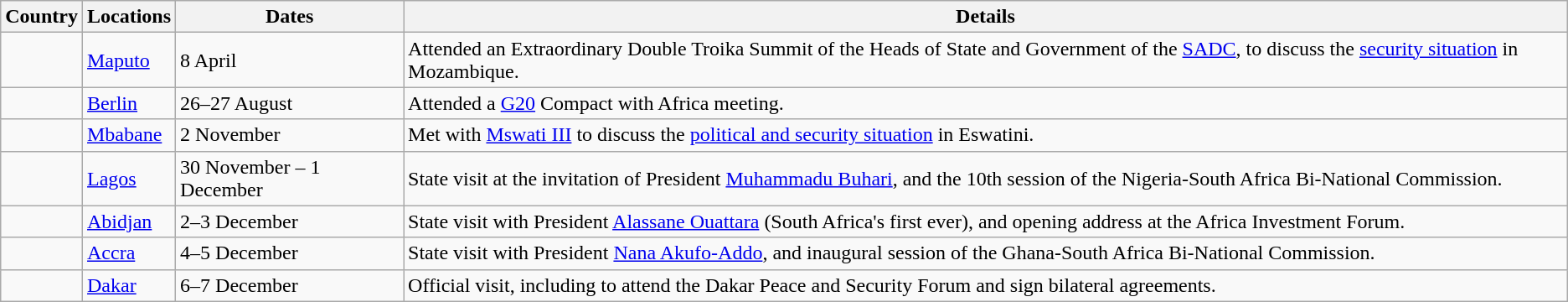<table class="wikitable sortable">
<tr>
<th>Country</th>
<th>Locations</th>
<th>Dates</th>
<th>Details</th>
</tr>
<tr>
<td></td>
<td><a href='#'>Maputo</a></td>
<td>8 April</td>
<td>Attended an Extraordinary Double Troika Summit of the Heads of State and Government of the <a href='#'>SADC</a>, to discuss the <a href='#'>security situation</a> in Mozambique.</td>
</tr>
<tr>
<td></td>
<td><a href='#'>Berlin</a></td>
<td>26–27 August</td>
<td>Attended a <a href='#'>G20</a> Compact with Africa meeting.</td>
</tr>
<tr>
<td></td>
<td><a href='#'>Mbabane</a></td>
<td>2 November</td>
<td>Met with <a href='#'>Mswati III</a> to discuss the <a href='#'>political and security situation</a> in Eswatini.</td>
</tr>
<tr>
<td></td>
<td><a href='#'>Lagos</a></td>
<td>30 November – 1 December</td>
<td>State visit at the invitation of President <a href='#'>Muhammadu Buhari</a>, and the 10th session of the Nigeria-South Africa Bi-National Commission.</td>
</tr>
<tr>
<td></td>
<td><a href='#'>Abidjan</a></td>
<td>2–3 December</td>
<td>State visit with President <a href='#'>Alassane Ouattara</a> (South Africa's first ever), and opening address at the Africa Investment Forum.</td>
</tr>
<tr>
<td></td>
<td><a href='#'>Accra</a></td>
<td>4–5 December</td>
<td>State visit with President <a href='#'>Nana Akufo-Addo</a>, and inaugural session of the Ghana-South Africa Bi-National Commission.</td>
</tr>
<tr>
<td></td>
<td><a href='#'>Dakar</a></td>
<td>6–7 December</td>
<td>Official visit, including to attend the Dakar Peace and Security Forum and sign bilateral agreements.</td>
</tr>
</table>
